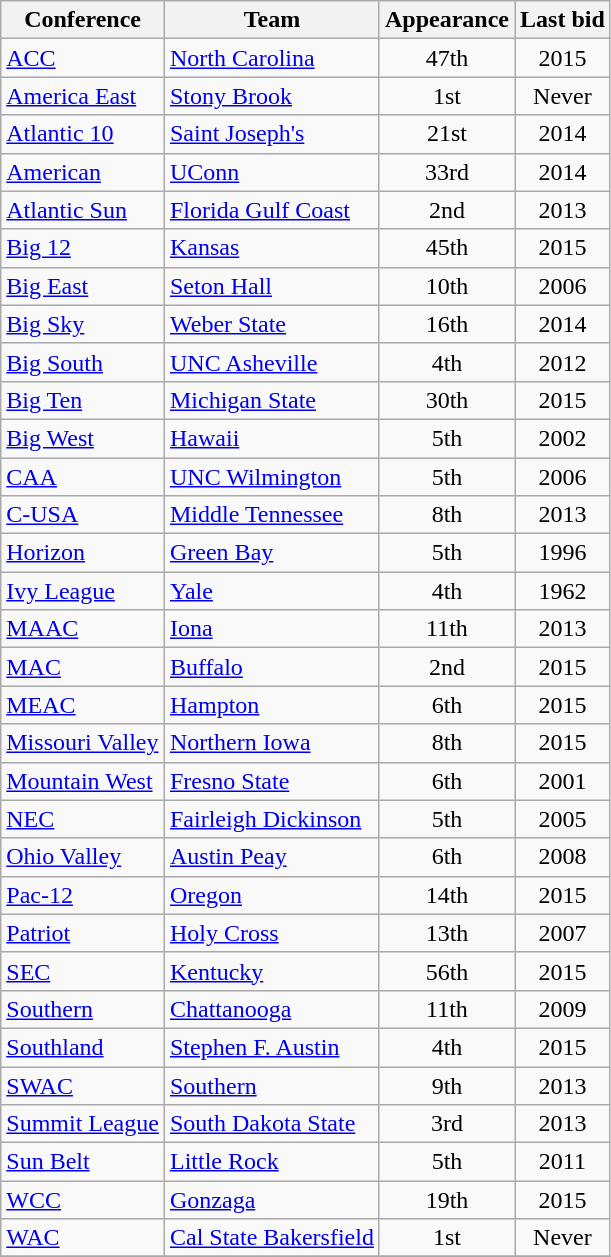<table class="wikitable sortable plainrowheaders" style="text-align:center;">
<tr>
<th scope="col">Conference</th>
<th scope="col">Team</th>
<th scope="col" data-sort-type="number">Appearance</th>
<th scope="col">Last bid</th>
</tr>
<tr>
<td align=left><a href='#'>ACC</a></td>
<td align=left><a href='#'>North Carolina</a></td>
<td>47th</td>
<td>2015</td>
</tr>
<tr>
<td align=left><a href='#'>America East</a></td>
<td align=left><a href='#'>Stony Brook</a></td>
<td>1st</td>
<td>Never</td>
</tr>
<tr>
<td align=left><a href='#'>Atlantic 10</a></td>
<td align=left><a href='#'>Saint Joseph's</a></td>
<td>21st</td>
<td>2014</td>
</tr>
<tr>
<td align=left><a href='#'>American</a></td>
<td align=left><a href='#'>UConn</a></td>
<td>33rd</td>
<td>2014</td>
</tr>
<tr>
<td align=left><a href='#'>Atlantic Sun</a></td>
<td align=left><a href='#'>Florida Gulf Coast</a></td>
<td>2nd</td>
<td>2013</td>
</tr>
<tr>
<td align=left><a href='#'>Big 12</a></td>
<td align=left><a href='#'>Kansas</a></td>
<td>45th</td>
<td>2015</td>
</tr>
<tr>
<td align=left><a href='#'>Big East</a></td>
<td align=left><a href='#'>Seton Hall</a></td>
<td>10th</td>
<td>2006</td>
</tr>
<tr>
<td align=left><a href='#'>Big Sky</a></td>
<td align=left><a href='#'>Weber State</a></td>
<td>16th</td>
<td>2014</td>
</tr>
<tr>
<td align=left><a href='#'>Big South</a></td>
<td align=left><a href='#'>UNC Asheville</a></td>
<td>4th</td>
<td>2012</td>
</tr>
<tr>
<td align=left><a href='#'>Big Ten</a></td>
<td align=left><a href='#'>Michigan State</a></td>
<td>30th</td>
<td>2015</td>
</tr>
<tr>
<td align=left><a href='#'>Big West</a></td>
<td align=left><a href='#'>Hawaii</a></td>
<td>5th</td>
<td>2002</td>
</tr>
<tr>
<td align=left><a href='#'>CAA</a></td>
<td align=left><a href='#'>UNC Wilmington</a></td>
<td>5th</td>
<td>2006</td>
</tr>
<tr>
<td align=left><a href='#'>C-USA</a></td>
<td align=left><a href='#'>Middle Tennessee</a></td>
<td>8th</td>
<td>2013</td>
</tr>
<tr>
<td align=left><a href='#'>Horizon</a></td>
<td align=left><a href='#'>Green Bay</a></td>
<td>5th</td>
<td>1996</td>
</tr>
<tr>
<td align=left><a href='#'>Ivy League</a></td>
<td align=left><a href='#'>Yale</a></td>
<td>4th</td>
<td>1962</td>
</tr>
<tr>
<td align=left><a href='#'>MAAC</a></td>
<td align=left><a href='#'>Iona</a></td>
<td>11th</td>
<td>2013</td>
</tr>
<tr>
<td align=left><a href='#'>MAC</a></td>
<td align=left><a href='#'>Buffalo</a></td>
<td>2nd</td>
<td>2015</td>
</tr>
<tr>
<td align=left><a href='#'>MEAC</a></td>
<td align=left><a href='#'>Hampton</a></td>
<td>6th</td>
<td>2015</td>
</tr>
<tr>
<td align=left><a href='#'>Missouri Valley</a></td>
<td align=left><a href='#'>Northern Iowa</a></td>
<td>8th</td>
<td>2015</td>
</tr>
<tr>
<td align=left><a href='#'>Mountain West</a></td>
<td align=left><a href='#'>Fresno State</a></td>
<td>6th</td>
<td>2001</td>
</tr>
<tr>
<td align=left><a href='#'>NEC</a></td>
<td align=left><a href='#'>Fairleigh Dickinson</a></td>
<td>5th</td>
<td>2005</td>
</tr>
<tr>
<td align=left><a href='#'>Ohio Valley</a></td>
<td align=left><a href='#'>Austin Peay</a></td>
<td>6th</td>
<td>2008</td>
</tr>
<tr>
<td align=left><a href='#'>Pac-12</a></td>
<td align=left><a href='#'>Oregon</a></td>
<td>14th</td>
<td>2015</td>
</tr>
<tr>
<td align=left><a href='#'>Patriot</a></td>
<td align=left><a href='#'>Holy Cross</a></td>
<td>13th</td>
<td>2007</td>
</tr>
<tr>
<td align=left><a href='#'>SEC</a></td>
<td align=left><a href='#'>Kentucky</a></td>
<td>56th</td>
<td>2015</td>
</tr>
<tr>
<td align=left><a href='#'>Southern</a></td>
<td align=left><a href='#'>Chattanooga</a></td>
<td>11th</td>
<td>2009</td>
</tr>
<tr>
<td align=left><a href='#'>Southland</a></td>
<td align=left><a href='#'>Stephen F. Austin</a></td>
<td>4th</td>
<td>2015</td>
</tr>
<tr>
<td align=left><a href='#'>SWAC</a></td>
<td align=left><a href='#'>Southern</a></td>
<td>9th</td>
<td>2013</td>
</tr>
<tr>
<td align=left><a href='#'>Summit League</a></td>
<td align=left><a href='#'>South Dakota State</a></td>
<td>3rd</td>
<td>2013</td>
</tr>
<tr>
<td align=left><a href='#'>Sun Belt</a></td>
<td align=left><a href='#'>Little Rock</a></td>
<td>5th</td>
<td>2011</td>
</tr>
<tr>
<td align=left><a href='#'>WCC</a></td>
<td align=left><a href='#'>Gonzaga</a></td>
<td>19th</td>
<td>2015</td>
</tr>
<tr>
<td align=left><a href='#'>WAC</a></td>
<td align=left><a href='#'>Cal State Bakersfield</a></td>
<td>1st</td>
<td>Never</td>
</tr>
<tr>
</tr>
</table>
